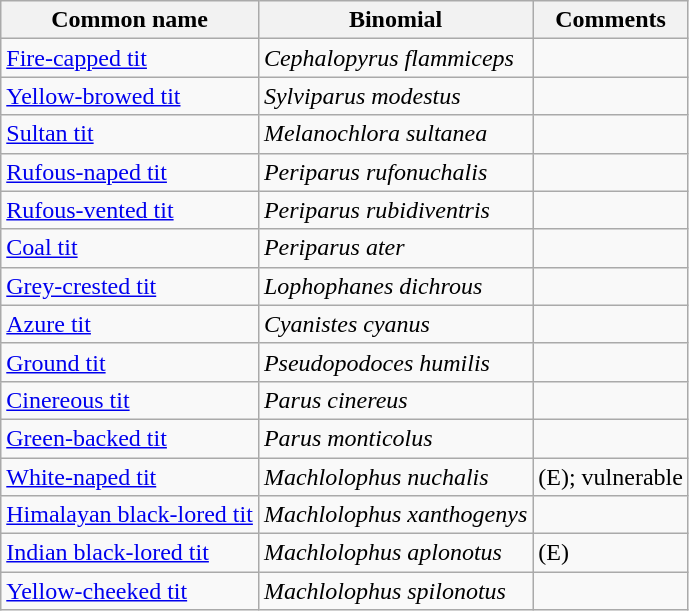<table class="wikitable">
<tr>
<th>Common name</th>
<th>Binomial</th>
<th>Comments</th>
</tr>
<tr>
<td><a href='#'>Fire-capped tit</a></td>
<td><em>Cephalopyrus flammiceps</em></td>
<td></td>
</tr>
<tr>
<td><a href='#'>Yellow-browed tit</a></td>
<td><em>Sylviparus modestus</em></td>
<td></td>
</tr>
<tr>
<td><a href='#'>Sultan tit</a></td>
<td><em>Melanochlora sultanea</em></td>
<td></td>
</tr>
<tr>
<td><a href='#'>Rufous-naped tit</a></td>
<td><em>Periparus rufonuchalis</em></td>
<td></td>
</tr>
<tr>
<td><a href='#'>Rufous-vented tit</a></td>
<td><em>Periparus rubidiventris</em></td>
<td></td>
</tr>
<tr>
<td><a href='#'>Coal tit</a></td>
<td><em>Periparus ater</em></td>
<td></td>
</tr>
<tr>
<td><a href='#'>Grey-crested tit</a></td>
<td><em>Lophophanes dichrous</em></td>
<td></td>
</tr>
<tr>
<td><a href='#'>Azure tit</a></td>
<td><em>Cyanistes cyanus</em></td>
<td></td>
</tr>
<tr>
<td><a href='#'>Ground tit</a></td>
<td><em>Pseudopodoces humilis</em></td>
<td></td>
</tr>
<tr>
<td><a href='#'>Cinereous tit</a></td>
<td><em>Parus cinereus</em></td>
<td></td>
</tr>
<tr>
<td><a href='#'>Green-backed tit</a></td>
<td><em>Parus monticolus</em></td>
<td></td>
</tr>
<tr>
<td><a href='#'>White-naped tit</a></td>
<td><em>Machlolophus nuchalis</em></td>
<td>(E); vulnerable</td>
</tr>
<tr>
<td><a href='#'>Himalayan black-lored tit</a></td>
<td><em>Machlolophus xanthogenys</em></td>
<td></td>
</tr>
<tr>
<td><a href='#'>Indian black-lored tit</a></td>
<td><em>Machlolophus aplonotus</em></td>
<td>(E)</td>
</tr>
<tr>
<td><a href='#'>Yellow-cheeked tit</a></td>
<td><em>Machlolophus spilonotus</em></td>
<td></td>
</tr>
</table>
